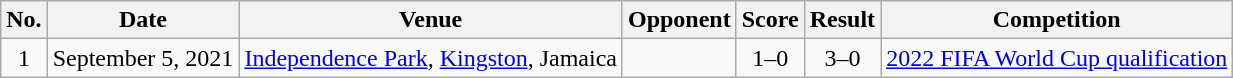<table class="wikitable sortable">
<tr>
<th scope="col">No.</th>
<th scope="col">Date</th>
<th scope="col">Venue</th>
<th scope="col">Opponent</th>
<th scope="col">Score</th>
<th scope="col">Result</th>
<th scope="col">Competition</th>
</tr>
<tr>
<td align="center">1</td>
<td>September 5, 2021</td>
<td><a href='#'>Independence Park</a>, <a href='#'>Kingston</a>, Jamaica</td>
<td></td>
<td align="center">1–0</td>
<td align="center">3–0</td>
<td><a href='#'>2022 FIFA World Cup qualification</a></td>
</tr>
</table>
